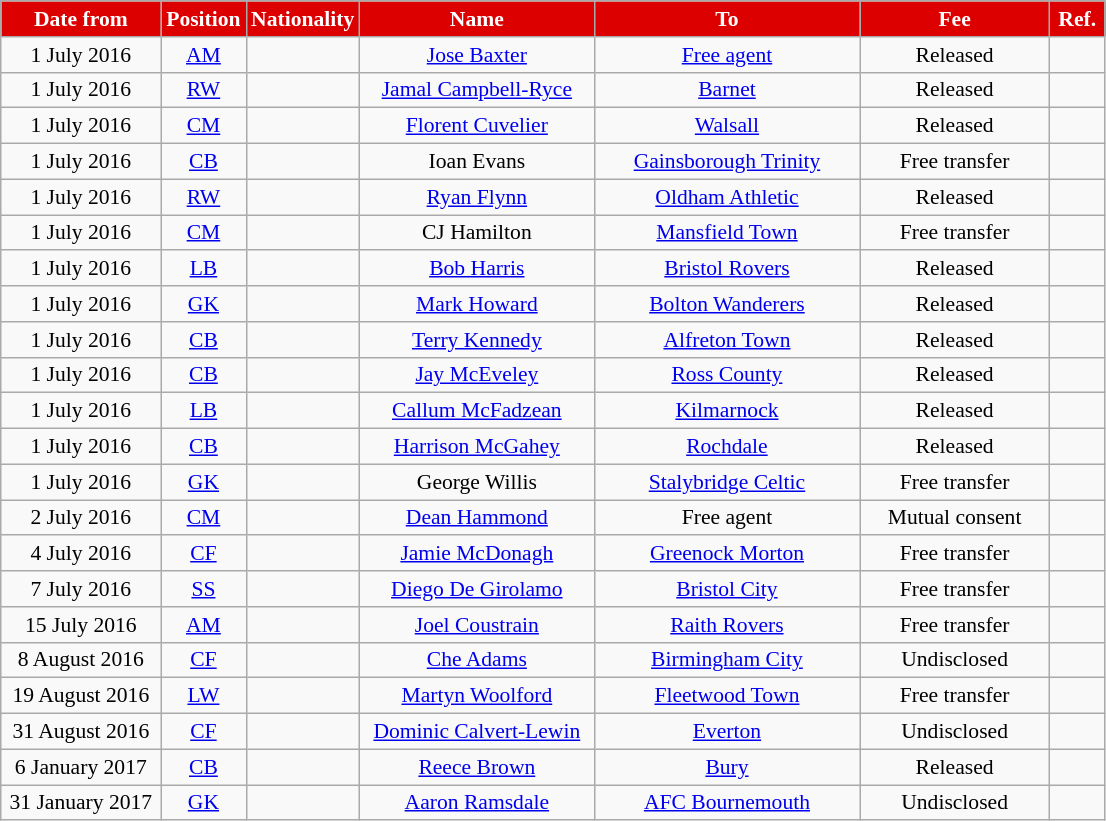<table class="wikitable"  style="text-align:center; font-size:90%; ">
<tr>
<th style="background:#DD0000; color:white; width:100px;">Date from</th>
<th style="background:#DD0000; color:white; width:50px;">Position</th>
<th style="background:#DD0000; color:white; width:50px;">Nationality</th>
<th style="background:#DD0000; color:white; width:150px;">Name</th>
<th style="background:#DD0000; color:white; width:170px;">To</th>
<th style="background:#DD0000; color:white; width:120px;">Fee</th>
<th style="background:#DD0000; color:white; width:30px;">Ref.</th>
</tr>
<tr>
<td>1 July 2016</td>
<td><a href='#'>AM</a></td>
<td></td>
<td><a href='#'>Jose Baxter</a></td>
<td><a href='#'>Free agent</a></td>
<td>Released</td>
<td></td>
</tr>
<tr>
<td>1 July 2016</td>
<td><a href='#'>RW</a></td>
<td></td>
<td><a href='#'>Jamal Campbell-Ryce</a></td>
<td><a href='#'>Barnet</a></td>
<td>Released</td>
<td></td>
</tr>
<tr>
<td>1 July 2016</td>
<td><a href='#'>CM</a></td>
<td></td>
<td><a href='#'>Florent Cuvelier</a></td>
<td><a href='#'>Walsall</a></td>
<td>Released</td>
<td></td>
</tr>
<tr>
<td>1 July 2016</td>
<td><a href='#'>CB</a></td>
<td></td>
<td>Ioan Evans</td>
<td><a href='#'>Gainsborough Trinity</a></td>
<td>Free transfer</td>
<td></td>
</tr>
<tr>
<td>1 July 2016</td>
<td><a href='#'>RW</a></td>
<td></td>
<td><a href='#'>Ryan Flynn</a></td>
<td><a href='#'>Oldham Athletic</a></td>
<td>Released</td>
<td></td>
</tr>
<tr>
<td>1 July 2016</td>
<td><a href='#'>CM</a></td>
<td></td>
<td>CJ Hamilton</td>
<td><a href='#'>Mansfield Town</a></td>
<td>Free transfer</td>
<td></td>
</tr>
<tr>
<td>1 July 2016</td>
<td><a href='#'>LB</a></td>
<td></td>
<td><a href='#'>Bob Harris</a></td>
<td><a href='#'>Bristol Rovers</a></td>
<td>Released</td>
<td></td>
</tr>
<tr>
<td>1 July 2016</td>
<td><a href='#'>GK</a></td>
<td></td>
<td><a href='#'>Mark Howard</a></td>
<td><a href='#'>Bolton Wanderers</a></td>
<td>Released</td>
<td></td>
</tr>
<tr>
<td>1 July 2016</td>
<td><a href='#'>CB</a></td>
<td></td>
<td><a href='#'>Terry Kennedy</a></td>
<td><a href='#'>Alfreton Town</a></td>
<td>Released</td>
<td></td>
</tr>
<tr>
<td>1 July 2016</td>
<td><a href='#'>CB</a></td>
<td></td>
<td><a href='#'>Jay McEveley</a></td>
<td><a href='#'>Ross County</a></td>
<td>Released</td>
<td></td>
</tr>
<tr>
<td>1 July 2016</td>
<td><a href='#'>LB</a></td>
<td></td>
<td><a href='#'>Callum McFadzean</a></td>
<td><a href='#'>Kilmarnock</a></td>
<td>Released</td>
<td></td>
</tr>
<tr>
<td>1 July 2016</td>
<td><a href='#'>CB</a></td>
<td></td>
<td><a href='#'>Harrison McGahey</a></td>
<td><a href='#'>Rochdale</a></td>
<td>Released</td>
<td></td>
</tr>
<tr>
<td>1 July 2016</td>
<td><a href='#'>GK</a></td>
<td></td>
<td>George Willis</td>
<td><a href='#'>Stalybridge Celtic</a></td>
<td>Free transfer</td>
<td></td>
</tr>
<tr>
<td>2 July 2016</td>
<td><a href='#'>CM</a></td>
<td></td>
<td><a href='#'>Dean Hammond</a></td>
<td>Free agent</td>
<td>Mutual consent</td>
<td></td>
</tr>
<tr>
<td>4 July 2016</td>
<td><a href='#'>CF</a></td>
<td></td>
<td><a href='#'>Jamie McDonagh</a></td>
<td><a href='#'>Greenock Morton</a></td>
<td>Free transfer</td>
<td></td>
</tr>
<tr>
<td>7 July 2016</td>
<td><a href='#'>SS</a></td>
<td></td>
<td><a href='#'>Diego De Girolamo</a></td>
<td><a href='#'>Bristol City</a></td>
<td>Free transfer</td>
<td></td>
</tr>
<tr>
<td>15 July 2016</td>
<td><a href='#'>AM</a></td>
<td></td>
<td><a href='#'>Joel Coustrain</a></td>
<td><a href='#'>Raith Rovers</a></td>
<td>Free transfer</td>
<td></td>
</tr>
<tr>
<td>8 August 2016</td>
<td><a href='#'>CF</a></td>
<td></td>
<td><a href='#'>Che Adams</a></td>
<td><a href='#'>Birmingham City</a></td>
<td>Undisclosed</td>
<td></td>
</tr>
<tr>
<td>19 August 2016</td>
<td><a href='#'>LW</a></td>
<td></td>
<td><a href='#'>Martyn Woolford</a></td>
<td><a href='#'>Fleetwood Town</a></td>
<td>Free transfer</td>
<td></td>
</tr>
<tr>
<td>31 August 2016</td>
<td><a href='#'>CF</a></td>
<td></td>
<td><a href='#'>Dominic Calvert-Lewin</a></td>
<td><a href='#'>Everton</a></td>
<td>Undisclosed</td>
<td></td>
</tr>
<tr>
<td>6 January 2017</td>
<td><a href='#'>CB</a></td>
<td></td>
<td><a href='#'>Reece Brown</a></td>
<td><a href='#'>Bury</a></td>
<td>Released</td>
<td></td>
</tr>
<tr>
<td>31 January 2017</td>
<td><a href='#'>GK</a></td>
<td></td>
<td><a href='#'>Aaron Ramsdale</a></td>
<td><a href='#'>AFC Bournemouth</a></td>
<td>Undisclosed</td>
<td></td>
</tr>
</table>
